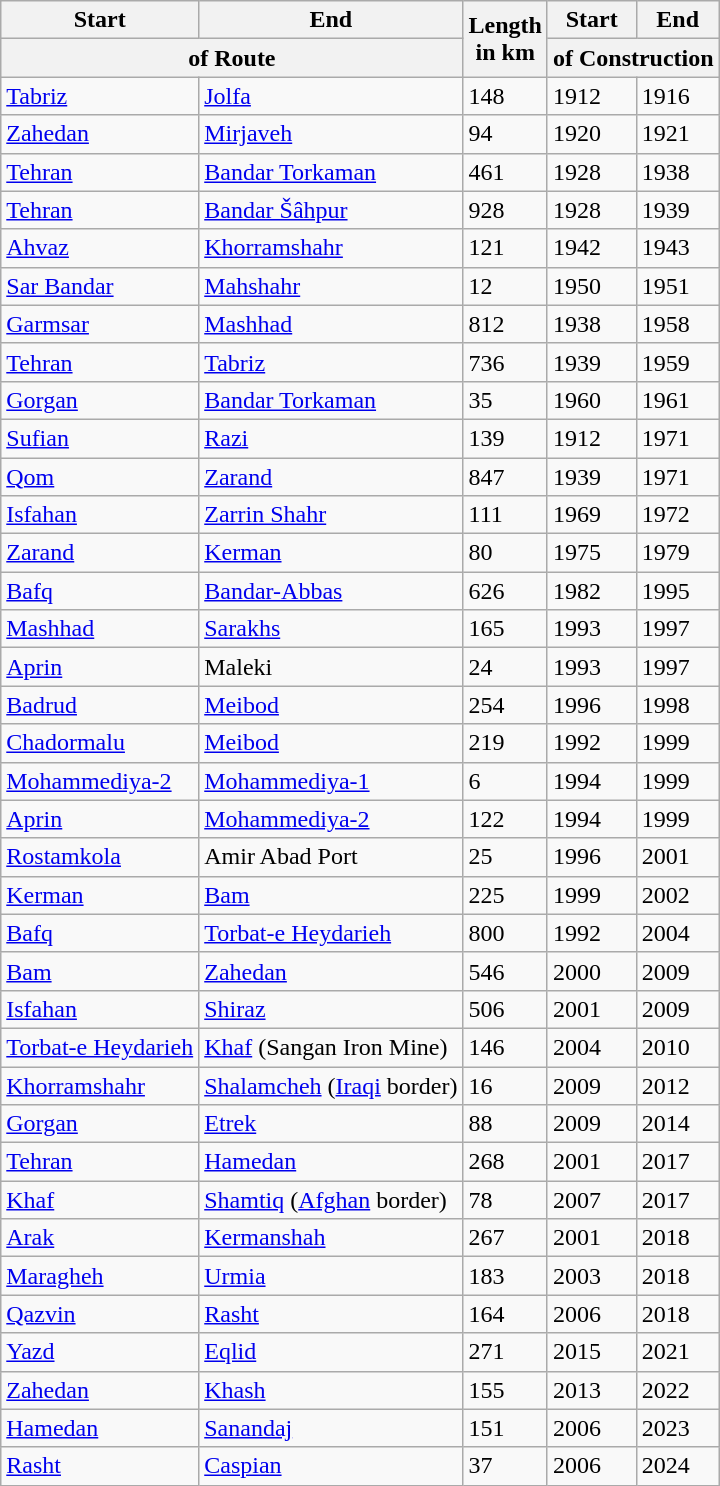<table class="wikitable sortable">
<tr ->
<th>Start</th>
<th>End</th>
<th rowspan=2>Length<br><span>in km</span></th>
<th>Start</th>
<th>End</th>
</tr>
<tr ->
<th colspan=2>of Route</th>
<th colspan=2>of Construction</th>
</tr>
<tr ->
<td><a href='#'>Tabriz</a></td>
<td><a href='#'>Jolfa</a></td>
<td>148</td>
<td>1912</td>
<td>1916</td>
</tr>
<tr ->
<td><a href='#'>Zahedan</a></td>
<td><a href='#'>Mirjaveh</a></td>
<td>94</td>
<td>1920</td>
<td>1921</td>
</tr>
<tr ->
<td><a href='#'>Tehran</a></td>
<td><a href='#'>Bandar Torkaman</a></td>
<td>461</td>
<td>1928</td>
<td>1938</td>
</tr>
<tr ->
<td><a href='#'>Tehran</a></td>
<td><a href='#'>Bandar Šâhpur</a></td>
<td>928</td>
<td>1928</td>
<td>1939</td>
</tr>
<tr ->
<td><a href='#'>Ahvaz</a></td>
<td><a href='#'>Khorramshahr</a></td>
<td>121</td>
<td>1942</td>
<td>1943</td>
</tr>
<tr ->
<td><a href='#'>Sar Bandar</a></td>
<td><a href='#'>Mahshahr</a></td>
<td>12</td>
<td>1950</td>
<td>1951</td>
</tr>
<tr ->
<td><a href='#'>Garmsar</a></td>
<td><a href='#'>Mashhad</a></td>
<td>812</td>
<td>1938</td>
<td>1958</td>
</tr>
<tr ->
<td><a href='#'>Tehran</a></td>
<td><a href='#'>Tabriz</a></td>
<td>736</td>
<td>1939</td>
<td>1959</td>
</tr>
<tr ->
<td><a href='#'>Gorgan</a></td>
<td><a href='#'>Bandar Torkaman</a></td>
<td>35</td>
<td>1960</td>
<td>1961</td>
</tr>
<tr ->
<td><a href='#'>Sufian</a></td>
<td><a href='#'>Razi</a></td>
<td>139</td>
<td>1912</td>
<td>1971</td>
</tr>
<tr ->
<td><a href='#'>Qom</a></td>
<td><a href='#'>Zarand</a></td>
<td>847</td>
<td>1939</td>
<td>1971</td>
</tr>
<tr ->
<td><a href='#'>Isfahan</a></td>
<td><a href='#'>Zarrin Shahr</a></td>
<td>111</td>
<td>1969</td>
<td>1972</td>
</tr>
<tr ->
<td><a href='#'>Zarand</a></td>
<td><a href='#'>Kerman</a></td>
<td>80</td>
<td>1975</td>
<td>1979</td>
</tr>
<tr ->
<td><a href='#'>Bafq</a></td>
<td><a href='#'>Bandar-Abbas</a></td>
<td>626</td>
<td>1982</td>
<td>1995</td>
</tr>
<tr ->
<td><a href='#'>Mashhad</a></td>
<td><a href='#'>Sarakhs</a></td>
<td>165</td>
<td>1993</td>
<td>1997</td>
</tr>
<tr ->
<td><a href='#'>Aprin</a></td>
<td>Maleki</td>
<td>24</td>
<td>1993</td>
<td>1997</td>
</tr>
<tr ->
<td><a href='#'>Badrud</a></td>
<td><a href='#'>Meibod</a></td>
<td>254</td>
<td>1996</td>
<td>1998</td>
</tr>
<tr ->
<td><a href='#'>Chadormalu</a></td>
<td><a href='#'>Meibod</a></td>
<td>219</td>
<td>1992</td>
<td>1999</td>
</tr>
<tr ->
<td><a href='#'>Mohammediya-2</a></td>
<td><a href='#'>Mohammediya-1</a></td>
<td>6</td>
<td>1994</td>
<td>1999</td>
</tr>
<tr ->
<td><a href='#'>Aprin</a></td>
<td><a href='#'>Mohammediya-2</a></td>
<td>122</td>
<td>1994</td>
<td>1999</td>
</tr>
<tr ->
<td><a href='#'>Rostamkola</a></td>
<td>Amir Abad Port</td>
<td>25</td>
<td>1996</td>
<td>2001</td>
</tr>
<tr ->
<td><a href='#'>Kerman</a></td>
<td><a href='#'>Bam</a></td>
<td>225</td>
<td>1999</td>
<td>2002</td>
</tr>
<tr ->
<td><a href='#'>Bafq</a></td>
<td><a href='#'>Torbat-e Heydarieh</a></td>
<td>800</td>
<td>1992</td>
<td>2004</td>
</tr>
<tr ->
<td><a href='#'>Bam</a></td>
<td><a href='#'>Zahedan</a></td>
<td>546</td>
<td>2000</td>
<td>2009</td>
</tr>
<tr ->
<td><a href='#'>Isfahan</a></td>
<td><a href='#'>Shiraz</a></td>
<td>506</td>
<td>2001</td>
<td>2009</td>
</tr>
<tr ->
<td><a href='#'>Torbat-e Heydarieh</a></td>
<td><a href='#'>Khaf</a> (Sangan Iron Mine)</td>
<td>146</td>
<td>2004</td>
<td>2010</td>
</tr>
<tr ->
<td><a href='#'>Khorramshahr</a></td>
<td><a href='#'>Shalamcheh</a> (<a href='#'>Iraqi</a> border)</td>
<td>16</td>
<td>2009</td>
<td>2012</td>
</tr>
<tr ->
<td><a href='#'>Gorgan</a></td>
<td><a href='#'>Etrek</a></td>
<td>88</td>
<td>2009</td>
<td>2014</td>
</tr>
<tr ->
<td><a href='#'>Tehran</a></td>
<td><a href='#'>Hamedan</a></td>
<td>268</td>
<td>2001</td>
<td>2017</td>
</tr>
<tr ->
<td><a href='#'>Khaf</a></td>
<td><a href='#'>Shamtiq</a> (<a href='#'>Afghan</a> border)</td>
<td>78</td>
<td>2007</td>
<td>2017</td>
</tr>
<tr ->
<td><a href='#'>Arak</a></td>
<td><a href='#'>Kermanshah</a></td>
<td>267</td>
<td>2001</td>
<td>2018</td>
</tr>
<tr ->
<td><a href='#'>Maragheh</a></td>
<td><a href='#'>Urmia</a></td>
<td>183</td>
<td>2003</td>
<td>2018</td>
</tr>
<tr ->
<td><a href='#'>Qazvin</a></td>
<td><a href='#'>Rasht</a></td>
<td>164</td>
<td>2006</td>
<td>2018</td>
</tr>
<tr ->
<td><a href='#'>Yazd</a></td>
<td><a href='#'>Eqlid</a></td>
<td>271</td>
<td>2015</td>
<td>2021</td>
</tr>
<tr>
<td><a href='#'>Zahedan</a></td>
<td><a href='#'>Khash</a></td>
<td>155</td>
<td>2013</td>
<td>2022</td>
</tr>
<tr>
<td><a href='#'>Hamedan</a></td>
<td><a href='#'>Sanandaj</a></td>
<td>151</td>
<td>2006</td>
<td>2023</td>
</tr>
<tr>
<td><a href='#'>Rasht</a></td>
<td><a href='#'>Caspian</a></td>
<td>37</td>
<td>2006</td>
<td>2024</td>
</tr>
</table>
